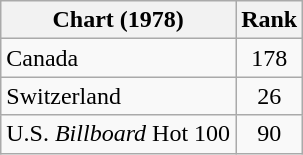<table class="wikitable sortable">
<tr>
<th align="left">Chart (1978)</th>
<th style="text-align:center;">Rank</th>
</tr>
<tr>
<td>Canada </td>
<td style="text-align:center;">178</td>
</tr>
<tr>
<td>Switzerland </td>
<td style="text-align:center;">26</td>
</tr>
<tr>
<td>U.S. <em>Billboard</em> Hot 100</td>
<td style="text-align:center;">90</td>
</tr>
</table>
